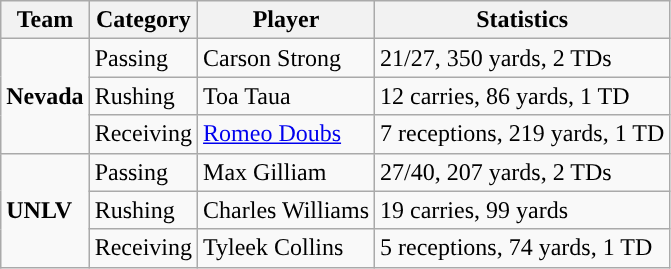<table class="wikitable" style="float: left;">
<tr>
<th>Team</th>
<th>Category</th>
<th>Player</th>
<th>Statistics</th>
</tr>
<tr>
<td rowspan=3><strong>Nevada</strong></td>
<td>Passing</td>
<td>Carson Strong</td>
<td>21/27, 350 yards, 2 TDs</td>
</tr>
<tr>
<td>Rushing</td>
<td>Toa Taua</td>
<td>12 carries, 86 yards, 1 TD</td>
</tr>
<tr>
<td>Receiving</td>
<td><a href='#'>Romeo Doubs</a></td>
<td>7 receptions, 219 yards, 1 TD</td>
</tr>
<tr>
<td rowspan=3><strong>UNLV</strong></td>
<td>Passing</td>
<td>Max Gilliam</td>
<td>27/40, 207 yards, 2 TDs</td>
</tr>
<tr>
<td>Rushing</td>
<td>Charles Williams</td>
<td>19 carries, 99 yards</td>
</tr>
<tr>
<td>Receiving</td>
<td>Tyleek Collins</td>
<td>5 receptions, 74 yards, 1 TD</td>
</tr>
</table>
